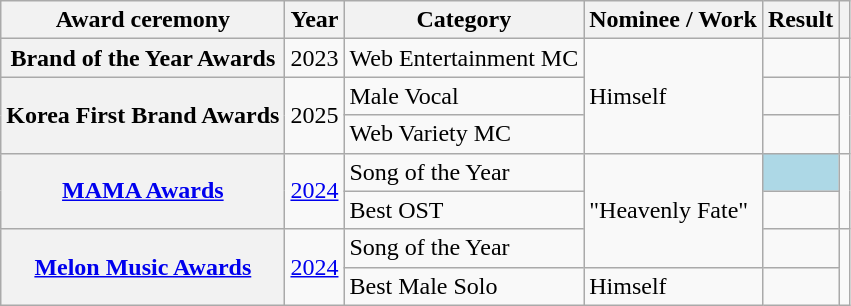<table class="wikitable plainrowheaders sortable">
<tr>
<th scope="col">Award ceremony</th>
<th scope="col">Year</th>
<th scope="col">Category</th>
<th scope="col">Nominee / Work</th>
<th scope="col">Result</th>
<th scope="col" class="unsortable"></th>
</tr>
<tr>
<th scope="row">Brand of the Year Awards</th>
<td style="text-align:center">2023</td>
<td>Web Entertainment MC</td>
<td rowspan="3">Himself</td>
<td></td>
<td style="text-align:center"></td>
</tr>
<tr>
<th scope="row" rowspan="2">Korea First Brand Awards</th>
<td rowspan="2" style="text-align:center">2025</td>
<td>Male Vocal</td>
<td></td>
<td style="text-align:center" rowspan="2"></td>
</tr>
<tr>
<td>Web Variety MC</td>
<td></td>
</tr>
<tr>
<th scope="row" rowspan="2"><a href='#'>MAMA Awards</a></th>
<td rowspan="2" style="text-align:center"><a href='#'>2024</a></td>
<td>Song of the Year</td>
<td rowspan="3">"Heavenly Fate"</td>
<td style="background:lightblue"></td>
<td style="text-align:center" rowspan="2"></td>
</tr>
<tr>
<td>Best OST</td>
<td></td>
</tr>
<tr>
<th scope="row" rowspan="2"><a href='#'>Melon Music Awards</a></th>
<td rowspan="2" style="text-align:center"><a href='#'>2024</a></td>
<td>Song of the Year</td>
<td></td>
<td style="text-align:center" rowspan="2"></td>
</tr>
<tr>
<td>Best Male Solo</td>
<td>Himself</td>
<td></td>
</tr>
</table>
